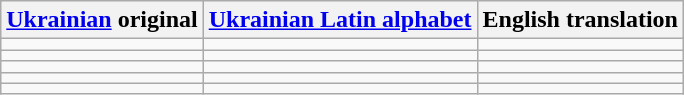<table class="wikitable">
<tr>
<th><a href='#'>Ukrainian</a> original</th>
<th><a href='#'>Ukrainian Latin alphabet</a></th>
<th>English translation</th>
</tr>
<tr>
<td></td>
<td></td>
<td></td>
</tr>
<tr>
<td></td>
<td></td>
<td></td>
</tr>
<tr>
<td></td>
<td></td>
<td></td>
</tr>
<tr>
<td></td>
<td></td>
<td></td>
</tr>
<tr>
<td></td>
<td></td>
<td></td>
</tr>
</table>
